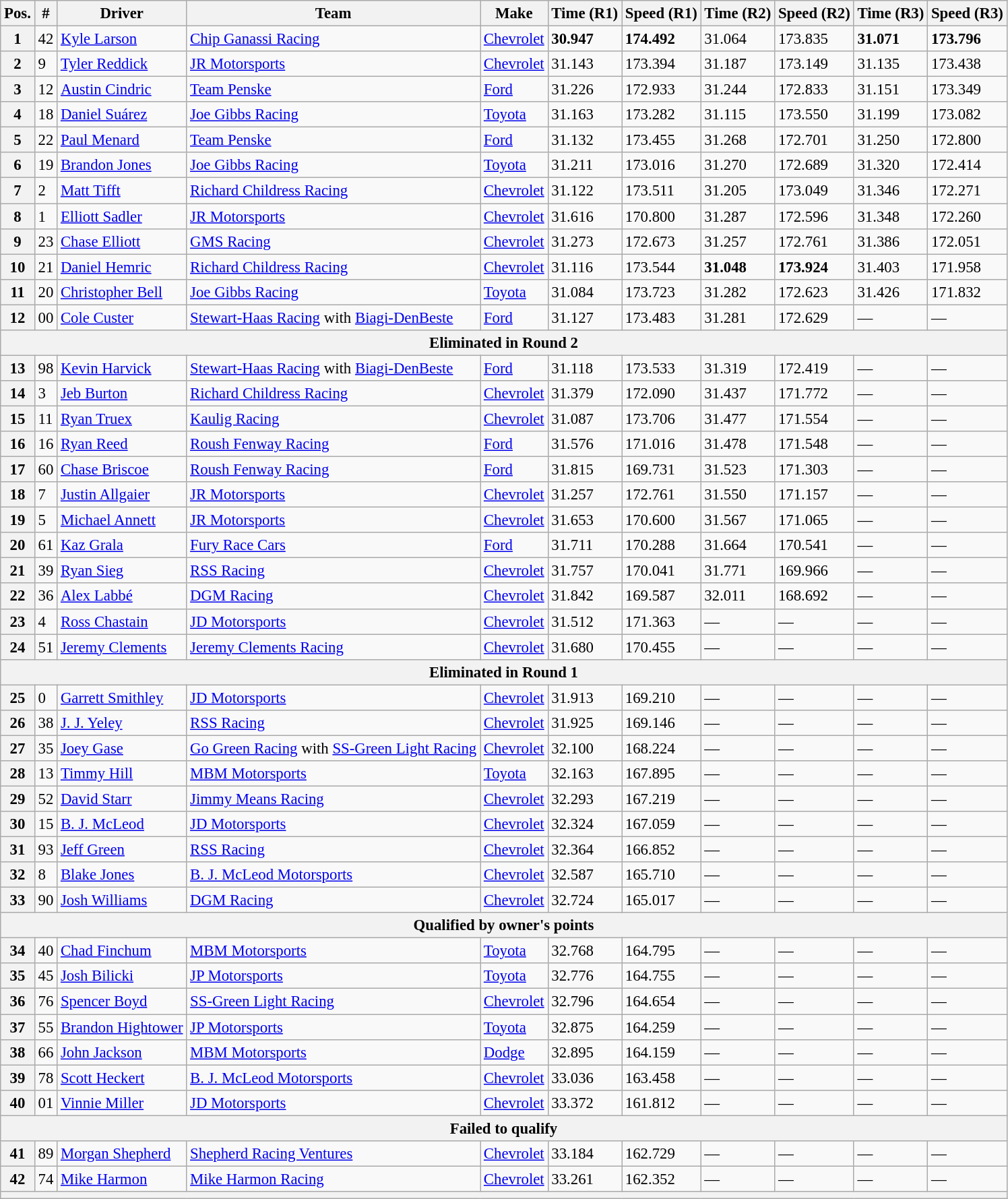<table class="wikitable" style="font-size: 95%;">
<tr>
<th>Pos.</th>
<th>#</th>
<th>Driver</th>
<th>Team</th>
<th>Make</th>
<th>Time (R1)</th>
<th>Speed (R1)</th>
<th>Time (R2)</th>
<th>Speed (R2)</th>
<th>Time (R3)</th>
<th>Speed (R3)</th>
</tr>
<tr>
<th>1</th>
<td>42</td>
<td><a href='#'>Kyle Larson</a></td>
<td><a href='#'>Chip Ganassi Racing</a></td>
<td><a href='#'>Chevrolet</a></td>
<td><strong>30.947</strong></td>
<td><strong>174.492</strong></td>
<td>31.064</td>
<td>173.835</td>
<td><strong>31.071</strong></td>
<td><strong>173.796</strong></td>
</tr>
<tr>
<th>2</th>
<td>9</td>
<td><a href='#'>Tyler Reddick</a></td>
<td><a href='#'>JR Motorsports</a></td>
<td><a href='#'>Chevrolet</a></td>
<td>31.143</td>
<td>173.394</td>
<td>31.187</td>
<td>173.149</td>
<td>31.135</td>
<td>173.438</td>
</tr>
<tr>
<th>3</th>
<td>12</td>
<td><a href='#'>Austin Cindric</a></td>
<td><a href='#'>Team Penske</a></td>
<td><a href='#'>Ford</a></td>
<td>31.226</td>
<td>172.933</td>
<td>31.244</td>
<td>172.833</td>
<td>31.151</td>
<td>173.349</td>
</tr>
<tr>
<th>4</th>
<td>18</td>
<td><a href='#'>Daniel Suárez</a></td>
<td><a href='#'>Joe Gibbs Racing</a></td>
<td><a href='#'>Toyota</a></td>
<td>31.163</td>
<td>173.282</td>
<td>31.115</td>
<td>173.550</td>
<td>31.199</td>
<td>173.082</td>
</tr>
<tr>
<th>5</th>
<td>22</td>
<td><a href='#'>Paul Menard</a></td>
<td><a href='#'>Team Penske</a></td>
<td><a href='#'>Ford</a></td>
<td>31.132</td>
<td>173.455</td>
<td>31.268</td>
<td>172.701</td>
<td>31.250</td>
<td>172.800</td>
</tr>
<tr>
<th>6</th>
<td>19</td>
<td><a href='#'>Brandon Jones</a></td>
<td><a href='#'>Joe Gibbs Racing</a></td>
<td><a href='#'>Toyota</a></td>
<td>31.211</td>
<td>173.016</td>
<td>31.270</td>
<td>172.689</td>
<td>31.320</td>
<td>172.414</td>
</tr>
<tr>
<th>7</th>
<td>2</td>
<td><a href='#'>Matt Tifft</a></td>
<td><a href='#'>Richard Childress Racing</a></td>
<td><a href='#'>Chevrolet</a></td>
<td>31.122</td>
<td>173.511</td>
<td>31.205</td>
<td>173.049</td>
<td>31.346</td>
<td>172.271</td>
</tr>
<tr>
<th>8</th>
<td>1</td>
<td><a href='#'>Elliott Sadler</a></td>
<td><a href='#'>JR Motorsports</a></td>
<td><a href='#'>Chevrolet</a></td>
<td>31.616</td>
<td>170.800</td>
<td>31.287</td>
<td>172.596</td>
<td>31.348</td>
<td>172.260</td>
</tr>
<tr>
<th>9</th>
<td>23</td>
<td><a href='#'>Chase Elliott</a></td>
<td><a href='#'>GMS Racing</a></td>
<td><a href='#'>Chevrolet</a></td>
<td>31.273</td>
<td>172.673</td>
<td>31.257</td>
<td>172.761</td>
<td>31.386</td>
<td>172.051</td>
</tr>
<tr>
<th>10</th>
<td>21</td>
<td><a href='#'>Daniel Hemric</a></td>
<td><a href='#'>Richard Childress Racing</a></td>
<td><a href='#'>Chevrolet</a></td>
<td>31.116</td>
<td>173.544</td>
<td><strong>31.048</strong></td>
<td><strong>173.924</strong></td>
<td>31.403</td>
<td>171.958</td>
</tr>
<tr>
<th>11</th>
<td>20</td>
<td><a href='#'>Christopher Bell</a></td>
<td><a href='#'>Joe Gibbs Racing</a></td>
<td><a href='#'>Toyota</a></td>
<td>31.084</td>
<td>173.723</td>
<td>31.282</td>
<td>172.623</td>
<td>31.426</td>
<td>171.832</td>
</tr>
<tr>
<th>12</th>
<td>00</td>
<td><a href='#'>Cole Custer</a></td>
<td><a href='#'>Stewart-Haas Racing</a> with <a href='#'>Biagi-DenBeste</a></td>
<td><a href='#'>Ford</a></td>
<td>31.127</td>
<td>173.483</td>
<td>31.281</td>
<td>172.629</td>
<td>—</td>
<td>—</td>
</tr>
<tr>
<th colspan="11">Eliminated in Round 2</th>
</tr>
<tr>
<th>13</th>
<td>98</td>
<td><a href='#'>Kevin Harvick</a></td>
<td><a href='#'>Stewart-Haas Racing</a> with <a href='#'>Biagi-DenBeste</a></td>
<td><a href='#'>Ford</a></td>
<td>31.118</td>
<td>173.533</td>
<td>31.319</td>
<td>172.419</td>
<td>—</td>
<td>—</td>
</tr>
<tr>
<th>14</th>
<td>3</td>
<td><a href='#'>Jeb Burton</a></td>
<td><a href='#'>Richard Childress Racing</a></td>
<td><a href='#'>Chevrolet</a></td>
<td>31.379</td>
<td>172.090</td>
<td>31.437</td>
<td>171.772</td>
<td>—</td>
<td>—</td>
</tr>
<tr>
<th>15</th>
<td>11</td>
<td><a href='#'>Ryan Truex</a></td>
<td><a href='#'>Kaulig Racing</a></td>
<td><a href='#'>Chevrolet</a></td>
<td>31.087</td>
<td>173.706</td>
<td>31.477</td>
<td>171.554</td>
<td>—</td>
<td>—</td>
</tr>
<tr>
<th>16</th>
<td>16</td>
<td><a href='#'>Ryan Reed</a></td>
<td><a href='#'>Roush Fenway Racing</a></td>
<td><a href='#'>Ford</a></td>
<td>31.576</td>
<td>171.016</td>
<td>31.478</td>
<td>171.548</td>
<td>—</td>
<td>—</td>
</tr>
<tr>
<th>17</th>
<td>60</td>
<td><a href='#'>Chase Briscoe</a></td>
<td><a href='#'>Roush Fenway Racing</a></td>
<td><a href='#'>Ford</a></td>
<td>31.815</td>
<td>169.731</td>
<td>31.523</td>
<td>171.303</td>
<td>—</td>
<td>—</td>
</tr>
<tr>
<th>18</th>
<td>7</td>
<td><a href='#'>Justin Allgaier</a></td>
<td><a href='#'>JR Motorsports</a></td>
<td><a href='#'>Chevrolet</a></td>
<td>31.257</td>
<td>172.761</td>
<td>31.550</td>
<td>171.157</td>
<td>—</td>
<td>—</td>
</tr>
<tr>
<th>19</th>
<td>5</td>
<td><a href='#'>Michael Annett</a></td>
<td><a href='#'>JR Motorsports</a></td>
<td><a href='#'>Chevrolet</a></td>
<td>31.653</td>
<td>170.600</td>
<td>31.567</td>
<td>171.065</td>
<td>—</td>
<td>—</td>
</tr>
<tr>
<th>20</th>
<td>61</td>
<td><a href='#'>Kaz Grala</a></td>
<td><a href='#'>Fury Race Cars</a></td>
<td><a href='#'>Ford</a></td>
<td>31.711</td>
<td>170.288</td>
<td>31.664</td>
<td>170.541</td>
<td>—</td>
<td>—</td>
</tr>
<tr>
<th>21</th>
<td>39</td>
<td><a href='#'>Ryan Sieg</a></td>
<td><a href='#'>RSS Racing</a></td>
<td><a href='#'>Chevrolet</a></td>
<td>31.757</td>
<td>170.041</td>
<td>31.771</td>
<td>169.966</td>
<td>—</td>
<td>—</td>
</tr>
<tr>
<th>22</th>
<td>36</td>
<td><a href='#'>Alex Labbé</a></td>
<td><a href='#'>DGM Racing</a></td>
<td><a href='#'>Chevrolet</a></td>
<td>31.842</td>
<td>169.587</td>
<td>32.011</td>
<td>168.692</td>
<td>—</td>
<td>—</td>
</tr>
<tr>
<th>23</th>
<td>4</td>
<td><a href='#'>Ross Chastain</a></td>
<td><a href='#'>JD Motorsports</a></td>
<td><a href='#'>Chevrolet</a></td>
<td>31.512</td>
<td>171.363</td>
<td>—</td>
<td>—</td>
<td>—</td>
<td>—</td>
</tr>
<tr>
<th>24</th>
<td>51</td>
<td><a href='#'>Jeremy Clements</a></td>
<td><a href='#'>Jeremy Clements Racing</a></td>
<td><a href='#'>Chevrolet</a></td>
<td>31.680</td>
<td>170.455</td>
<td>—</td>
<td>—</td>
<td>—</td>
<td>—</td>
</tr>
<tr>
<th colspan="11">Eliminated in Round 1</th>
</tr>
<tr>
<th>25</th>
<td>0</td>
<td><a href='#'>Garrett Smithley</a></td>
<td><a href='#'>JD Motorsports</a></td>
<td><a href='#'>Chevrolet</a></td>
<td>31.913</td>
<td>169.210</td>
<td>—</td>
<td>—</td>
<td>—</td>
<td>—</td>
</tr>
<tr>
<th>26</th>
<td>38</td>
<td><a href='#'>J. J. Yeley</a></td>
<td><a href='#'>RSS Racing</a></td>
<td><a href='#'>Chevrolet</a></td>
<td>31.925</td>
<td>169.146</td>
<td>—</td>
<td>—</td>
<td>—</td>
<td>—</td>
</tr>
<tr>
<th>27</th>
<td>35</td>
<td><a href='#'>Joey Gase</a></td>
<td><a href='#'>Go Green Racing</a> with <a href='#'>SS-Green Light Racing</a></td>
<td><a href='#'>Chevrolet</a></td>
<td>32.100</td>
<td>168.224</td>
<td>—</td>
<td>—</td>
<td>—</td>
<td>—</td>
</tr>
<tr>
<th>28</th>
<td>13</td>
<td><a href='#'>Timmy Hill</a></td>
<td><a href='#'>MBM Motorsports</a></td>
<td><a href='#'>Toyota</a></td>
<td>32.163</td>
<td>167.895</td>
<td>—</td>
<td>—</td>
<td>—</td>
<td>—</td>
</tr>
<tr>
<th>29</th>
<td>52</td>
<td><a href='#'>David Starr</a></td>
<td><a href='#'>Jimmy Means Racing</a></td>
<td><a href='#'>Chevrolet</a></td>
<td>32.293</td>
<td>167.219</td>
<td>—</td>
<td>—</td>
<td>—</td>
<td>—</td>
</tr>
<tr>
<th>30</th>
<td>15</td>
<td><a href='#'>B. J. McLeod</a></td>
<td><a href='#'>JD Motorsports</a></td>
<td><a href='#'>Chevrolet</a></td>
<td>32.324</td>
<td>167.059</td>
<td>—</td>
<td>—</td>
<td>—</td>
<td>—</td>
</tr>
<tr>
<th>31</th>
<td>93</td>
<td><a href='#'>Jeff Green</a></td>
<td><a href='#'>RSS Racing</a></td>
<td><a href='#'>Chevrolet</a></td>
<td>32.364</td>
<td>166.852</td>
<td>—</td>
<td>—</td>
<td>—</td>
<td>—</td>
</tr>
<tr>
<th>32</th>
<td>8</td>
<td><a href='#'>Blake Jones</a></td>
<td><a href='#'>B. J. McLeod Motorsports</a></td>
<td><a href='#'>Chevrolet</a></td>
<td>32.587</td>
<td>165.710</td>
<td>—</td>
<td>—</td>
<td>—</td>
<td>—</td>
</tr>
<tr>
<th>33</th>
<td>90</td>
<td><a href='#'>Josh Williams</a></td>
<td><a href='#'>DGM Racing</a></td>
<td><a href='#'>Chevrolet</a></td>
<td>32.724</td>
<td>165.017</td>
<td>—</td>
<td>—</td>
<td>—</td>
<td>—</td>
</tr>
<tr>
<th colspan="11">Qualified by owner's points</th>
</tr>
<tr>
<th>34</th>
<td>40</td>
<td><a href='#'>Chad Finchum</a></td>
<td><a href='#'>MBM Motorsports</a></td>
<td><a href='#'>Toyota</a></td>
<td>32.768</td>
<td>164.795</td>
<td>—</td>
<td>—</td>
<td>—</td>
<td>—</td>
</tr>
<tr>
<th>35</th>
<td>45</td>
<td><a href='#'>Josh Bilicki</a></td>
<td><a href='#'>JP Motorsports</a></td>
<td><a href='#'>Toyota</a></td>
<td>32.776</td>
<td>164.755</td>
<td>—</td>
<td>—</td>
<td>—</td>
<td>—</td>
</tr>
<tr>
<th>36</th>
<td>76</td>
<td><a href='#'>Spencer Boyd</a></td>
<td><a href='#'>SS-Green Light Racing</a></td>
<td><a href='#'>Chevrolet</a></td>
<td>32.796</td>
<td>164.654</td>
<td>—</td>
<td>—</td>
<td>—</td>
<td>—</td>
</tr>
<tr>
<th>37</th>
<td>55</td>
<td><a href='#'>Brandon Hightower</a></td>
<td><a href='#'>JP Motorsports</a></td>
<td><a href='#'>Toyota</a></td>
<td>32.875</td>
<td>164.259</td>
<td>—</td>
<td>—</td>
<td>—</td>
<td>—</td>
</tr>
<tr>
<th>38</th>
<td>66</td>
<td><a href='#'>John Jackson</a></td>
<td><a href='#'>MBM Motorsports</a></td>
<td><a href='#'>Dodge</a></td>
<td>32.895</td>
<td>164.159</td>
<td>—</td>
<td>—</td>
<td>—</td>
<td>—</td>
</tr>
<tr>
<th>39</th>
<td>78</td>
<td><a href='#'>Scott Heckert</a></td>
<td><a href='#'>B. J. McLeod Motorsports</a></td>
<td><a href='#'>Chevrolet</a></td>
<td>33.036</td>
<td>163.458</td>
<td>—</td>
<td>—</td>
<td>—</td>
<td>—</td>
</tr>
<tr>
<th>40</th>
<td>01</td>
<td><a href='#'>Vinnie Miller</a></td>
<td><a href='#'>JD Motorsports</a></td>
<td><a href='#'>Chevrolet</a></td>
<td>33.372</td>
<td>161.812</td>
<td>—</td>
<td>—</td>
<td>—</td>
<td>—</td>
</tr>
<tr>
<th colspan="11">Failed to qualify</th>
</tr>
<tr>
<th>41</th>
<td>89</td>
<td><a href='#'>Morgan Shepherd</a></td>
<td><a href='#'>Shepherd Racing Ventures</a></td>
<td><a href='#'>Chevrolet</a></td>
<td>33.184</td>
<td>162.729</td>
<td>—</td>
<td>—</td>
<td>—</td>
<td>—</td>
</tr>
<tr>
<th>42</th>
<td>74</td>
<td><a href='#'>Mike Harmon</a></td>
<td><a href='#'>Mike Harmon Racing</a></td>
<td><a href='#'>Chevrolet</a></td>
<td>33.261</td>
<td>162.352</td>
<td>—</td>
<td>—</td>
<td>—</td>
<td>—</td>
</tr>
<tr>
<th colspan="11"></th>
</tr>
</table>
